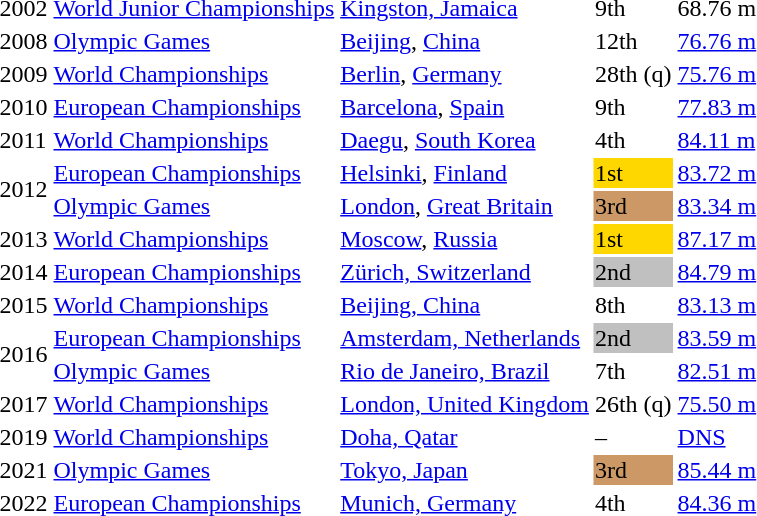<table>
<tr>
<td>2002</td>
<td><a href='#'>World Junior Championships</a></td>
<td><a href='#'>Kingston, Jamaica</a></td>
<td>9th</td>
<td>68.76 m</td>
</tr>
<tr>
<td>2008</td>
<td><a href='#'>Olympic Games</a></td>
<td><a href='#'>Beijing</a>, <a href='#'>China</a></td>
<td>12th</td>
<td><a href='#'>76.76 m</a></td>
</tr>
<tr>
<td>2009</td>
<td><a href='#'>World Championships</a></td>
<td><a href='#'>Berlin</a>, <a href='#'>Germany</a></td>
<td>28th (q)</td>
<td><a href='#'>75.76 m</a></td>
</tr>
<tr>
<td>2010</td>
<td><a href='#'>European Championships</a></td>
<td><a href='#'>Barcelona</a>, <a href='#'>Spain</a></td>
<td>9th</td>
<td><a href='#'>77.83 m</a></td>
</tr>
<tr>
<td>2011</td>
<td><a href='#'>World Championships</a></td>
<td><a href='#'>Daegu</a>, <a href='#'>South Korea</a></td>
<td>4th</td>
<td><a href='#'>84.11 m</a></td>
</tr>
<tr>
<td rowspan=2>2012</td>
<td><a href='#'>European Championships</a></td>
<td><a href='#'>Helsinki</a>, <a href='#'>Finland</a></td>
<td bgcolor=gold>1st</td>
<td><a href='#'>83.72 m</a></td>
</tr>
<tr>
<td><a href='#'>Olympic Games</a></td>
<td><a href='#'>London</a>, <a href='#'>Great Britain</a></td>
<td bgcolor=cc9966>3rd</td>
<td><a href='#'>83.34 m</a></td>
</tr>
<tr>
<td>2013</td>
<td><a href='#'>World Championships</a></td>
<td><a href='#'>Moscow</a>, <a href='#'>Russia</a></td>
<td bgcolor=gold>1st</td>
<td><a href='#'>87.17 m</a></td>
</tr>
<tr>
<td>2014</td>
<td><a href='#'>European Championships</a></td>
<td><a href='#'>Zürich, Switzerland</a></td>
<td bgcolor=silver>2nd</td>
<td><a href='#'>84.79 m</a></td>
</tr>
<tr>
<td>2015</td>
<td><a href='#'>World Championships</a></td>
<td><a href='#'>Beijing, China</a></td>
<td>8th</td>
<td><a href='#'>83.13 m</a></td>
</tr>
<tr>
<td rowspan=2>2016</td>
<td><a href='#'>European Championships</a></td>
<td><a href='#'>Amsterdam, Netherlands</a></td>
<td bgcolor=silver>2nd</td>
<td><a href='#'>83.59 m</a></td>
</tr>
<tr>
<td><a href='#'>Olympic Games</a></td>
<td><a href='#'>Rio de Janeiro, Brazil</a></td>
<td>7th</td>
<td><a href='#'>82.51 m</a></td>
</tr>
<tr>
<td>2017</td>
<td><a href='#'>World Championships</a></td>
<td><a href='#'>London, United Kingdom</a></td>
<td>26th (q)</td>
<td><a href='#'>75.50 m</a></td>
</tr>
<tr>
<td>2019</td>
<td><a href='#'>World Championships</a></td>
<td><a href='#'>Doha, Qatar</a></td>
<td>–</td>
<td><a href='#'>DNS</a></td>
</tr>
<tr>
<td>2021</td>
<td><a href='#'>Olympic Games</a></td>
<td><a href='#'>Tokyo, Japan</a></td>
<td bgcolor=cc9966>3rd</td>
<td><a href='#'>85.44 m</a></td>
</tr>
<tr>
<td>2022</td>
<td><a href='#'>European Championships</a></td>
<td><a href='#'>Munich, Germany</a></td>
<td>4th</td>
<td><a href='#'>84.36 m</a></td>
</tr>
</table>
